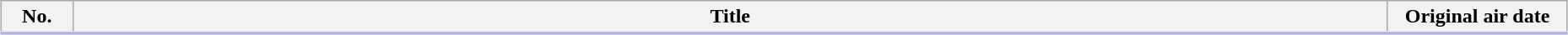<table class="wikitable" style="width:98%; margin:auto; background:#FFF;">
<tr style="border-bottom: 3px solid #CCF">
<th style="width:50px;">No.</th>
<th>Title</th>
<th style="width:135px;">Original air date</th>
</tr>
<tr>
</tr>
</table>
